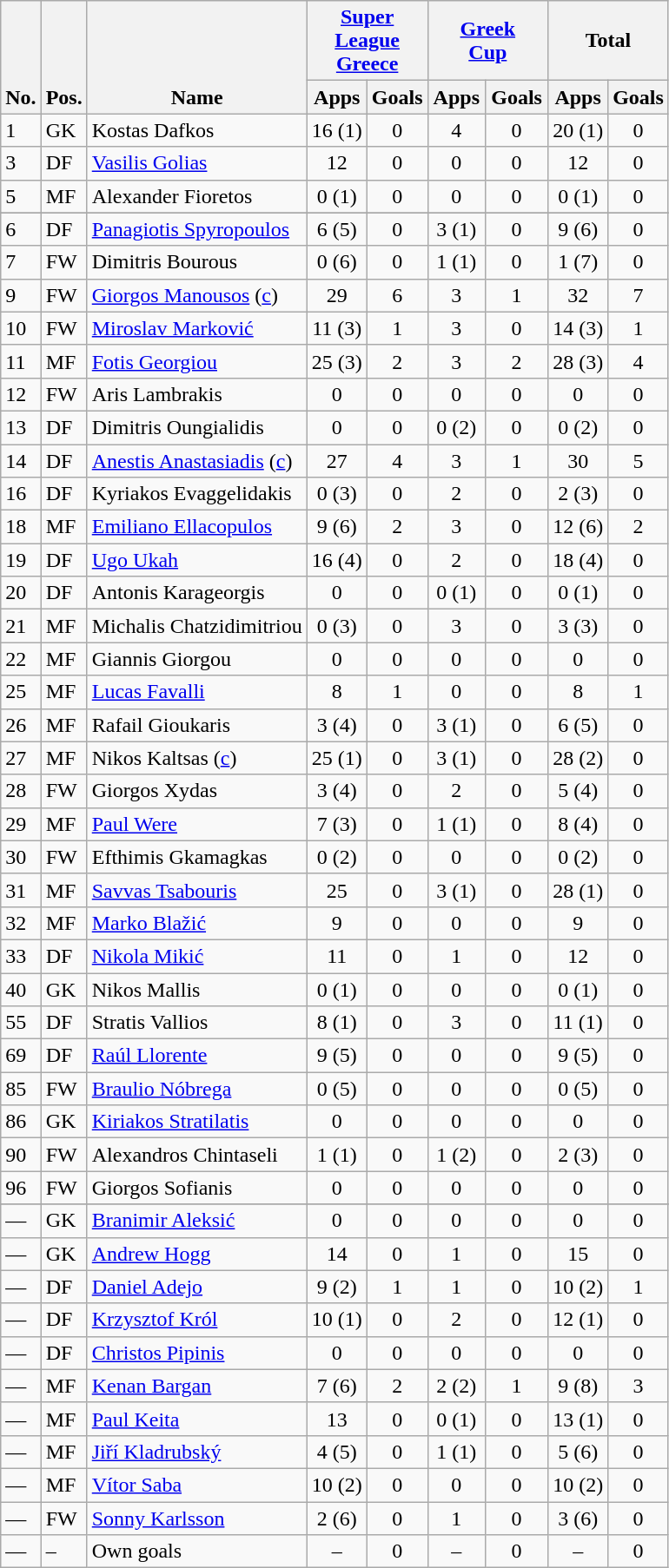<table class="wikitable" style="text-align:center">
<tr>
<th rowspan="2" valign="bottom">No.</th>
<th rowspan="2" valign="bottom">Pos.</th>
<th rowspan="2" valign="bottom">Name</th>
<th colspan="2" width="85"><a href='#'>Super League<br>Greece</a></th>
<th colspan="2" width="85"><a href='#'>Greek<br>Cup</a></th>
<th colspan="2" width="85">Total</th>
</tr>
<tr>
<th>Apps</th>
<th>Goals</th>
<th>Apps</th>
<th>Goals</th>
<th>Apps</th>
<th>Goals</th>
</tr>
<tr>
<td align="left">1</td>
<td align="left">GK</td>
<td align="left"> Kostas Dafkos</td>
<td>16 (1)</td>
<td>0</td>
<td>4</td>
<td>0</td>
<td>20 (1)</td>
<td>0</td>
</tr>
<tr>
<td align="left">3</td>
<td align="left">DF</td>
<td align="left"> <a href='#'>Vasilis Golias</a></td>
<td>12</td>
<td>0</td>
<td>0</td>
<td>0</td>
<td>12</td>
<td>0</td>
</tr>
<tr>
<td align="left">5</td>
<td align="left">MF</td>
<td align="left"> Alexander Fioretos</td>
<td>0 (1)</td>
<td>0</td>
<td>0</td>
<td>0</td>
<td>0 (1)</td>
<td>0</td>
</tr>
<tr>
</tr>
<tr>
</tr>
<tr>
<td align="left">6</td>
<td align="left">DF</td>
<td align="left"> <a href='#'>Panagiotis Spyropoulos</a></td>
<td>6 (5)</td>
<td>0</td>
<td>3 (1)</td>
<td>0</td>
<td>9 (6)</td>
<td>0</td>
</tr>
<tr>
<td align="left">7</td>
<td align="left">FW</td>
<td align="left"> Dimitris Bourous</td>
<td>0 (6)</td>
<td>0</td>
<td>1 (1)</td>
<td>0</td>
<td>1 (7)</td>
<td>0</td>
</tr>
<tr>
<td align="left">9</td>
<td align="left">FW</td>
<td align="left"> <a href='#'>Giorgos Manousos</a> (<a href='#'>c</a>)</td>
<td>29</td>
<td>6</td>
<td>3</td>
<td>1</td>
<td>32</td>
<td>7</td>
</tr>
<tr>
<td align="left">10</td>
<td align="left">FW</td>
<td align="left"> <a href='#'>Miroslav Marković</a></td>
<td>11 (3)</td>
<td>1</td>
<td>3</td>
<td>0</td>
<td>14 (3)</td>
<td>1</td>
</tr>
<tr>
<td align="left">11</td>
<td align="left">MF</td>
<td align="left"> <a href='#'>Fotis Georgiou</a></td>
<td>25 (3)</td>
<td>2</td>
<td>3</td>
<td>2</td>
<td>28 (3)</td>
<td>4</td>
</tr>
<tr>
<td align="left">12</td>
<td align="left">FW</td>
<td align="left"> Aris Lambrakis</td>
<td>0</td>
<td>0</td>
<td>0</td>
<td>0</td>
<td>0</td>
<td>0</td>
</tr>
<tr>
<td align="left">13</td>
<td align="left">DF</td>
<td align="left"> Dimitris Oungialidis</td>
<td>0</td>
<td>0</td>
<td>0 (2)</td>
<td>0</td>
<td>0 (2)</td>
<td>0</td>
</tr>
<tr>
<td align="left">14</td>
<td align="left">DF</td>
<td align="left"> <a href='#'>Anestis Anastasiadis</a> (<a href='#'>c</a>)</td>
<td>27</td>
<td>4</td>
<td>3</td>
<td>1</td>
<td>30</td>
<td>5</td>
</tr>
<tr>
<td align="left">16</td>
<td align="left">DF</td>
<td align="left"> Kyriakos Evaggelidakis</td>
<td>0 (3)</td>
<td>0</td>
<td>2</td>
<td>0</td>
<td>2 (3)</td>
<td>0</td>
</tr>
<tr>
<td align="left">18</td>
<td align="left">MF</td>
<td align="left"> <a href='#'>Emiliano Ellacopulos</a></td>
<td>9 (6)</td>
<td>2</td>
<td>3</td>
<td>0</td>
<td>12 (6)</td>
<td>2</td>
</tr>
<tr>
<td align="left">19</td>
<td align="left">DF</td>
<td align="left"> <a href='#'>Ugo Ukah</a></td>
<td>16 (4)</td>
<td>0</td>
<td>2</td>
<td>0</td>
<td>18 (4)</td>
<td>0</td>
</tr>
<tr>
<td align="left">20</td>
<td align="left">DF</td>
<td align="left"> Antonis Karageorgis</td>
<td>0</td>
<td>0</td>
<td>0 (1)</td>
<td>0</td>
<td>0 (1)</td>
<td>0</td>
</tr>
<tr>
<td align="left">21</td>
<td align="left">MF</td>
<td align="left"> Michalis Chatzidimitriou</td>
<td>0 (3)</td>
<td>0</td>
<td>3</td>
<td>0</td>
<td>3 (3)</td>
<td>0</td>
</tr>
<tr>
<td align="left">22</td>
<td align="left">MF</td>
<td align="left"> Giannis Giorgou</td>
<td>0</td>
<td>0</td>
<td>0</td>
<td>0</td>
<td>0</td>
<td>0</td>
</tr>
<tr>
<td align="left">25</td>
<td align="left">MF</td>
<td align="left"> <a href='#'>Lucas Favalli</a></td>
<td>8</td>
<td>1</td>
<td>0</td>
<td>0</td>
<td>8</td>
<td>1</td>
</tr>
<tr>
<td align="left">26</td>
<td align="left">MF</td>
<td align="left"> Rafail Gioukaris</td>
<td>3 (4)</td>
<td>0</td>
<td>3 (1)</td>
<td>0</td>
<td>6 (5)</td>
<td>0</td>
</tr>
<tr>
<td align="left">27</td>
<td align="left">MF</td>
<td align="left"> Nikos Kaltsas (<a href='#'>c</a>)</td>
<td>25 (1)</td>
<td>0</td>
<td>3 (1)</td>
<td>0</td>
<td>28 (2)</td>
<td>0</td>
</tr>
<tr>
<td align="left">28</td>
<td align="left">FW</td>
<td align="left"> Giorgos Xydas</td>
<td>3 (4)</td>
<td>0</td>
<td>2</td>
<td>0</td>
<td>5 (4)</td>
<td>0</td>
</tr>
<tr>
<td align="left">29</td>
<td align="left">MF</td>
<td align="left"> <a href='#'>Paul Were</a></td>
<td>7 (3)</td>
<td>0</td>
<td>1 (1)</td>
<td>0</td>
<td>8 (4)</td>
<td>0</td>
</tr>
<tr>
<td align="left">30</td>
<td align="left">FW</td>
<td align="left"> Efthimis Gkamagkas</td>
<td>0 (2)</td>
<td>0</td>
<td>0</td>
<td>0</td>
<td>0 (2)</td>
<td>0</td>
</tr>
<tr>
<td align="left">31</td>
<td align="left">MF</td>
<td align="left"> <a href='#'>Savvas Tsabouris</a></td>
<td>25</td>
<td>0</td>
<td>3 (1)</td>
<td>0</td>
<td>28 (1)</td>
<td>0</td>
</tr>
<tr>
<td align="left">32</td>
<td align="left">MF</td>
<td align="left"> <a href='#'>Marko Blažić</a></td>
<td>9</td>
<td>0</td>
<td>0</td>
<td>0</td>
<td>9</td>
<td>0</td>
</tr>
<tr>
<td align="left">33</td>
<td align="left">DF</td>
<td align="left"> <a href='#'>Nikola Mikić</a></td>
<td>11</td>
<td>0</td>
<td>1</td>
<td>0</td>
<td>12</td>
<td>0</td>
</tr>
<tr>
<td align="left">40</td>
<td align="left">GK</td>
<td align="left"> Nikos Mallis</td>
<td>0 (1)</td>
<td>0</td>
<td>0</td>
<td>0</td>
<td>0 (1)</td>
<td>0</td>
</tr>
<tr>
<td align="left">55</td>
<td align="left">DF</td>
<td align="left"> Stratis Vallios</td>
<td>8 (1)</td>
<td>0</td>
<td>3</td>
<td>0</td>
<td>11 (1)</td>
<td>0</td>
</tr>
<tr>
<td align="left">69</td>
<td align="left">DF</td>
<td align="left"> <a href='#'>Raúl Llorente</a></td>
<td>9 (5)</td>
<td>0</td>
<td>0</td>
<td>0</td>
<td>9 (5)</td>
<td>0</td>
</tr>
<tr>
<td align="left">85</td>
<td align="left">FW</td>
<td align="left"> <a href='#'>Braulio Nóbrega</a></td>
<td>0 (5)</td>
<td>0</td>
<td>0</td>
<td>0</td>
<td>0 (5)</td>
<td>0</td>
</tr>
<tr>
<td align="left">86</td>
<td align="left">GK</td>
<td align="left"> <a href='#'>Kiriakos Stratilatis</a></td>
<td>0</td>
<td>0</td>
<td>0</td>
<td>0</td>
<td>0</td>
<td>0</td>
</tr>
<tr>
<td align="left">90</td>
<td align="left">FW</td>
<td align="left"> Alexandros Chintaseli</td>
<td>1 (1)</td>
<td>0</td>
<td>1 (2)</td>
<td>0</td>
<td>2 (3)</td>
<td>0</td>
</tr>
<tr>
<td align="left">96</td>
<td align="left">FW</td>
<td align="left"> Giorgos Sofianis</td>
<td>0</td>
<td>0</td>
<td>0</td>
<td>0</td>
<td>0</td>
<td>0</td>
</tr>
<tr>
</tr>
<tr>
</tr>
<tr>
<td align="left">—</td>
<td align="left">GK</td>
<td align="left"> <a href='#'>Branimir Aleksić</a> </td>
<td>0</td>
<td>0</td>
<td>0</td>
<td>0</td>
<td>0</td>
<td>0</td>
</tr>
<tr>
<td align="left">—</td>
<td align="left">GK</td>
<td align="left"> <a href='#'>Andrew Hogg</a> </td>
<td>14</td>
<td>0</td>
<td>1</td>
<td>0</td>
<td>15</td>
<td>0</td>
</tr>
<tr>
<td align="left">—</td>
<td align="left">DF</td>
<td align="left"> <a href='#'>Daniel Adejo</a> </td>
<td>9 (2)</td>
<td>1</td>
<td>1</td>
<td>0</td>
<td>10 (2)</td>
<td>1</td>
</tr>
<tr>
<td align="left">—</td>
<td align="left">DF</td>
<td align="left"> <a href='#'>Krzysztof Król</a> </td>
<td>10 (1)</td>
<td>0</td>
<td>2</td>
<td>0</td>
<td>12 (1)</td>
<td>0</td>
</tr>
<tr>
<td align="left">—</td>
<td align="left">DF</td>
<td align="left"> <a href='#'>Christos Pipinis</a> </td>
<td>0</td>
<td>0</td>
<td>0</td>
<td>0</td>
<td>0</td>
<td>0</td>
</tr>
<tr>
<td align="left">—</td>
<td align="left">MF</td>
<td align="left"> <a href='#'>Kenan Bargan</a></td>
<td>7 (6)</td>
<td>2</td>
<td>2 (2)</td>
<td>1</td>
<td>9 (8)</td>
<td>3</td>
</tr>
<tr>
<td align="left">—</td>
<td align="left">MF</td>
<td align="left"> <a href='#'>Paul Keita</a> </td>
<td>13</td>
<td>0</td>
<td>0 (1)</td>
<td>0</td>
<td>13 (1)</td>
<td>0</td>
</tr>
<tr>
<td align="left">—</td>
<td align="left">MF</td>
<td align="left"> <a href='#'>Jiří Kladrubský</a> </td>
<td>4 (5)</td>
<td>0</td>
<td>1 (1)</td>
<td>0</td>
<td>5 (6)</td>
<td>0</td>
</tr>
<tr>
<td align="left">—</td>
<td align="left">MF</td>
<td align="left"> <a href='#'>Vítor Saba</a> </td>
<td>10 (2)</td>
<td>0</td>
<td>0</td>
<td>0</td>
<td>10 (2)</td>
<td>0</td>
</tr>
<tr>
<td align="left">—</td>
<td align="left">FW</td>
<td align="left"> <a href='#'>Sonny Karlsson</a> </td>
<td>2 (6)</td>
<td>0</td>
<td>1</td>
<td>0</td>
<td>3 (6)</td>
<td>0</td>
</tr>
<tr>
<td align="left">—</td>
<td align="left">–</td>
<td align="left">Own goals</td>
<td>–</td>
<td>0</td>
<td>–</td>
<td>0</td>
<td>–</td>
<td>0</td>
</tr>
</table>
